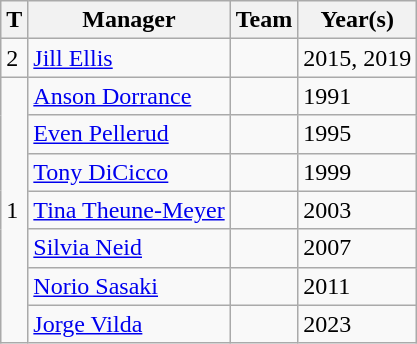<table class="wikitable">
<tr>
<th>T</th>
<th>Manager</th>
<th>Team</th>
<th>Year(s)</th>
</tr>
<tr>
<td>2</td>
<td><a href='#'>Jill Ellis</a></td>
<td></td>
<td>2015, 2019</td>
</tr>
<tr>
<td rowspan=7>1</td>
<td><a href='#'>Anson Dorrance</a></td>
<td></td>
<td>1991</td>
</tr>
<tr>
<td><a href='#'>Even Pellerud</a></td>
<td></td>
<td>1995</td>
</tr>
<tr>
<td><a href='#'>Tony DiCicco</a></td>
<td></td>
<td>1999</td>
</tr>
<tr>
<td><a href='#'>Tina Theune-Meyer</a></td>
<td></td>
<td>2003</td>
</tr>
<tr>
<td><a href='#'>Silvia Neid</a></td>
<td></td>
<td>2007</td>
</tr>
<tr>
<td><a href='#'>Norio Sasaki</a></td>
<td></td>
<td>2011</td>
</tr>
<tr>
<td><a href='#'>Jorge Vilda</a></td>
<td></td>
<td>2023</td>
</tr>
</table>
